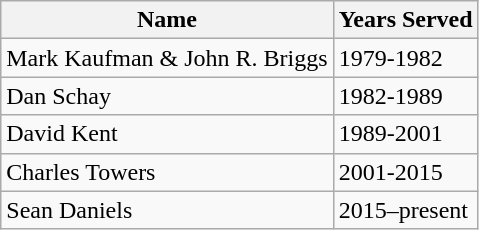<table class="wikitable">
<tr>
<th>Name</th>
<th>Years Served</th>
</tr>
<tr>
<td>Mark Kaufman & John R. Briggs</td>
<td>1979-1982</td>
</tr>
<tr>
<td>Dan Schay</td>
<td>1982-1989</td>
</tr>
<tr>
<td>David Kent</td>
<td>1989-2001</td>
</tr>
<tr>
<td>Charles Towers</td>
<td>2001-2015</td>
</tr>
<tr>
<td>Sean Daniels</td>
<td>2015–present</td>
</tr>
</table>
